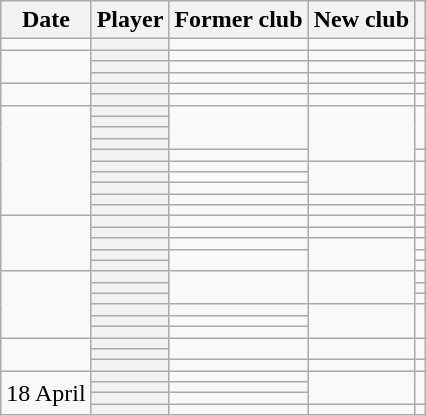<table class="wikitable sortable plainrowheaders" style="text-align:center;">
<tr>
<th scope="col">Date</th>
<th scope="col">Player</th>
<th scope="col">Former club</th>
<th scope="col">New club</th>
<th class="unsortable"></th>
</tr>
<tr>
<td></td>
<th scope="row"></th>
<td></td>
<td></td>
<td></td>
</tr>
<tr>
<td rowspan=3></td>
<th scope="row"></th>
<td></td>
<td></td>
<td></td>
</tr>
<tr>
<th scope="row"></th>
<td></td>
<td></td>
<td></td>
</tr>
<tr>
<th scope="row"></th>
<td></td>
<td></td>
<td></td>
</tr>
<tr>
<td rowspan=2></td>
<th scope="row"></th>
<td></td>
<td></td>
<td></td>
</tr>
<tr>
<th scope="row"></th>
<td></td>
<td></td>
<td></td>
</tr>
<tr>
<td rowspan=10></td>
<th scope="row"></th>
<td rowspan=4></td>
<td rowspan=5></td>
<td rowspan=4></td>
</tr>
<tr>
<th scope="row"></th>
</tr>
<tr>
<th scope="row"></th>
</tr>
<tr>
<th scope="row"></th>
</tr>
<tr>
<th scope="row"></th>
<td></td>
<td></td>
</tr>
<tr>
<th scope="row"></th>
<td></td>
<td rowspan=3></td>
<td rowspan=3></td>
</tr>
<tr>
<th scope="row"></th>
<td></td>
</tr>
<tr>
<th scope="row"></th>
<td></td>
</tr>
<tr>
<th scope="row"></th>
<td></td>
<td></td>
<td></td>
</tr>
<tr>
<th scope="row"></th>
<td></td>
<td></td>
<td></td>
</tr>
<tr>
<td rowspan=5></td>
<th scope="row"></th>
<td></td>
<td></td>
<td></td>
</tr>
<tr>
<th scope="row"></th>
<td></td>
<td></td>
<td></td>
</tr>
<tr>
<th scope="row"></th>
<td></td>
<td rowspan=3></td>
<td></td>
</tr>
<tr>
<th scope="row"></th>
<td rowspan=2></td>
<td></td>
</tr>
<tr>
<th scope="row"></th>
<td></td>
</tr>
<tr>
<td rowspan=6></td>
<th scope="row"></th>
<td rowspan=3></td>
<td rowspan=3></td>
<td></td>
</tr>
<tr>
<th scope="row"></th>
<td></td>
</tr>
<tr>
<th scope="row"></th>
<td></td>
</tr>
<tr>
<th scope="row"></th>
<td></td>
<td rowspan=3></td>
<td rowspan=3></td>
</tr>
<tr>
<th scope="row"></th>
<td></td>
</tr>
<tr>
<th scope="row"></th>
<td></td>
</tr>
<tr>
<td rowspan=3></td>
<th scope="row"></th>
<td rowspan="2"></td>
<td rowspan="2"></td>
<td rowspan="2"></td>
</tr>
<tr>
<th scope="row"></th>
</tr>
<tr>
<th scope="row"></th>
<td></td>
<td></td>
<td></td>
</tr>
<tr>
<td rowspan=4>18 April</td>
<th scope="row"></th>
<td></td>
<td rowspan=3></td>
<td rowspan=3></td>
</tr>
<tr>
<th scope="row"></th>
<td></td>
</tr>
<tr>
<th scope="row"></th>
<td></td>
</tr>
<tr>
<th scope="row"></th>
<td></td>
<td></td>
<td></td>
</tr>
</table>
